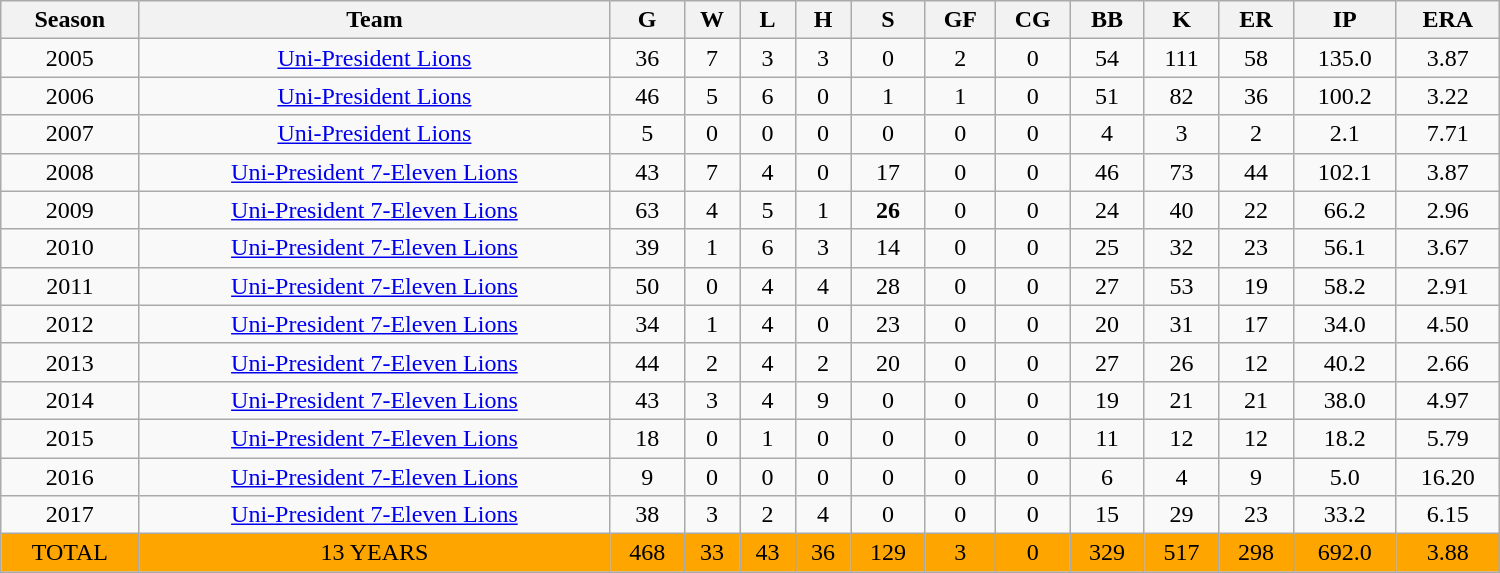<table class="wikitable" style="text-align:center" width="1000px">
<tr>
<th>Season</th>
<th>Team</th>
<th>G</th>
<th>W</th>
<th>L</th>
<th>H</th>
<th>S</th>
<th>GF</th>
<th>CG</th>
<th>BB</th>
<th>K</th>
<th>ER</th>
<th>IP</th>
<th>ERA</th>
</tr>
<tr>
<td>2005</td>
<td><a href='#'>Uni-President Lions</a></td>
<td>36</td>
<td>7</td>
<td>3</td>
<td>3</td>
<td>0</td>
<td>2</td>
<td>0</td>
<td>54</td>
<td>111</td>
<td>58</td>
<td>135.0</td>
<td>3.87</td>
</tr>
<tr>
<td>2006</td>
<td><a href='#'>Uni-President Lions</a></td>
<td>46</td>
<td>5</td>
<td>6</td>
<td>0</td>
<td>1</td>
<td>1</td>
<td>0</td>
<td>51</td>
<td>82</td>
<td>36</td>
<td>100.2</td>
<td>3.22</td>
</tr>
<tr>
<td>2007</td>
<td><a href='#'>Uni-President Lions</a></td>
<td>5</td>
<td>0</td>
<td>0</td>
<td>0</td>
<td>0</td>
<td>0</td>
<td>0</td>
<td>4</td>
<td>3</td>
<td>2</td>
<td>2.1</td>
<td>7.71</td>
</tr>
<tr>
<td>2008</td>
<td><a href='#'>Uni-President 7-Eleven Lions</a></td>
<td>43</td>
<td>7</td>
<td>4</td>
<td>0</td>
<td>17</td>
<td>0</td>
<td>0</td>
<td>46</td>
<td>73</td>
<td>44</td>
<td>102.1</td>
<td>3.87</td>
</tr>
<tr>
<td>2009</td>
<td><a href='#'>Uni-President 7-Eleven Lions</a></td>
<td>63</td>
<td>4</td>
<td>5</td>
<td>1</td>
<td><strong>26</strong></td>
<td>0</td>
<td>0</td>
<td>24</td>
<td>40</td>
<td>22</td>
<td>66.2</td>
<td>2.96</td>
</tr>
<tr>
<td>2010</td>
<td><a href='#'>Uni-President 7-Eleven Lions</a></td>
<td>39</td>
<td>1</td>
<td>6</td>
<td>3</td>
<td>14</td>
<td>0</td>
<td>0</td>
<td>25</td>
<td>32</td>
<td>23</td>
<td>56.1</td>
<td>3.67</td>
</tr>
<tr>
<td>2011</td>
<td><a href='#'>Uni-President 7-Eleven Lions</a></td>
<td>50</td>
<td>0</td>
<td>4</td>
<td>4</td>
<td>28</td>
<td>0</td>
<td>0</td>
<td>27</td>
<td>53</td>
<td>19</td>
<td>58.2</td>
<td>2.91</td>
</tr>
<tr>
<td>2012</td>
<td><a href='#'>Uni-President 7-Eleven Lions</a></td>
<td>34</td>
<td>1</td>
<td>4</td>
<td>0</td>
<td>23</td>
<td>0</td>
<td>0</td>
<td>20</td>
<td>31</td>
<td>17</td>
<td>34.0</td>
<td>4.50</td>
</tr>
<tr>
<td>2013</td>
<td><a href='#'>Uni-President 7-Eleven Lions</a></td>
<td>44</td>
<td>2</td>
<td>4</td>
<td>2</td>
<td>20</td>
<td>0</td>
<td>0</td>
<td>27</td>
<td>26</td>
<td>12</td>
<td>40.2</td>
<td>2.66</td>
</tr>
<tr>
<td>2014</td>
<td><a href='#'>Uni-President 7-Eleven Lions</a></td>
<td>43</td>
<td>3</td>
<td>4</td>
<td>9</td>
<td>0</td>
<td>0</td>
<td>0</td>
<td>19</td>
<td>21</td>
<td>21</td>
<td>38.0</td>
<td>4.97</td>
</tr>
<tr>
<td>2015</td>
<td><a href='#'>Uni-President 7-Eleven  Lions</a></td>
<td>18</td>
<td>0</td>
<td>1</td>
<td>0</td>
<td>0</td>
<td>0</td>
<td>0</td>
<td>11</td>
<td>12</td>
<td>12</td>
<td>18.2</td>
<td>5.79</td>
</tr>
<tr>
<td>2016</td>
<td><a href='#'>Uni-President 7-Eleven Lions</a></td>
<td>9</td>
<td>0</td>
<td>0</td>
<td>0</td>
<td>0</td>
<td>0</td>
<td>0</td>
<td>6</td>
<td>4</td>
<td>9</td>
<td>5.0</td>
<td>16.20</td>
</tr>
<tr>
<td>2017</td>
<td><a href='#'>Uni-President 7-Eleven Lions</a></td>
<td>38</td>
<td>3</td>
<td>2</td>
<td>4</td>
<td>0</td>
<td>0</td>
<td>0</td>
<td>15</td>
<td>29</td>
<td>23</td>
<td>33.2</td>
<td>6.15</td>
</tr>
<tr style="color:black; background-color:orange" align="center">
<td>TOTAL</td>
<td>13 YEARS</td>
<td>468</td>
<td>33</td>
<td>43</td>
<td>36</td>
<td>129</td>
<td>3</td>
<td>0</td>
<td>329</td>
<td>517</td>
<td>298</td>
<td>692.0</td>
<td>3.88</td>
</tr>
</table>
